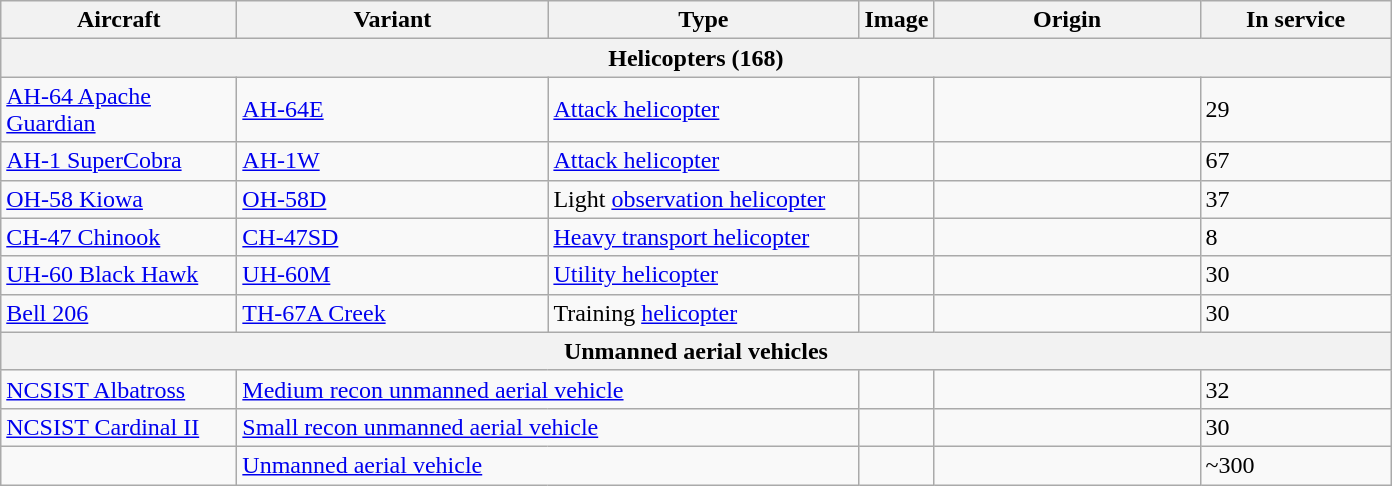<table class= "wikitable">
<tr>
<th style= "width:150px">Aircraft</th>
<th style= "width:200px">Variant</th>
<th style= "width:200px">Type</th>
<th>Image</th>
<th style= "width:170px">Origin</th>
<th style= "width:120px">In service</th>
</tr>
<tr>
<th colspan="8">Helicopters (168)</th>
</tr>
<tr>
<td><a href='#'>AH-64 Apache Guardian</a></td>
<td><a href='#'>AH-64E</a></td>
<td><a href='#'>Attack helicopter</a></td>
<td></td>
<td></td>
<td>29</td>
</tr>
<tr>
<td><a href='#'>AH-1 SuperCobra</a></td>
<td><a href='#'>AH-1W</a></td>
<td><a href='#'>Attack helicopter</a></td>
<td></td>
<td></td>
<td>67</td>
</tr>
<tr>
<td><a href='#'>OH-58 Kiowa</a></td>
<td><a href='#'>OH-58D</a></td>
<td>Light <a href='#'>observation helicopter</a></td>
<td></td>
<td></td>
<td>37</td>
</tr>
<tr>
<td><a href='#'>CH-47 Chinook</a></td>
<td><a href='#'>CH-47SD</a></td>
<td><a href='#'>Heavy transport helicopter</a></td>
<td></td>
<td></td>
<td>8</td>
</tr>
<tr>
<td><a href='#'>UH-60 Black Hawk</a></td>
<td><a href='#'>UH-60M</a></td>
<td><a href='#'>Utility helicopter</a></td>
<td></td>
<td></td>
<td>30</td>
</tr>
<tr>
<td><a href='#'>Bell 206</a></td>
<td><a href='#'>TH-67A Creek</a></td>
<td>Training <a href='#'>helicopter</a></td>
<td></td>
<td></td>
<td>30</td>
</tr>
<tr>
<th colspan="8">Unmanned aerial vehicles</th>
</tr>
<tr>
<td><a href='#'>NCSIST Albatross</a></td>
<td colspan="2"><a href='#'>Medium recon unmanned aerial vehicle</a></td>
<td></td>
<td></td>
<td>32</td>
</tr>
<tr>
<td><a href='#'>NCSIST Cardinal II</a></td>
<td colspan="2"><a href='#'>Small recon unmanned aerial vehicle</a></td>
<td></td>
<td></td>
<td>30</td>
</tr>
<tr>
<td></td>
<td colspan="2"><a href='#'>Unmanned aerial vehicle</a></td>
<td></td>
<td></td>
<td>~300</td>
</tr>
</table>
